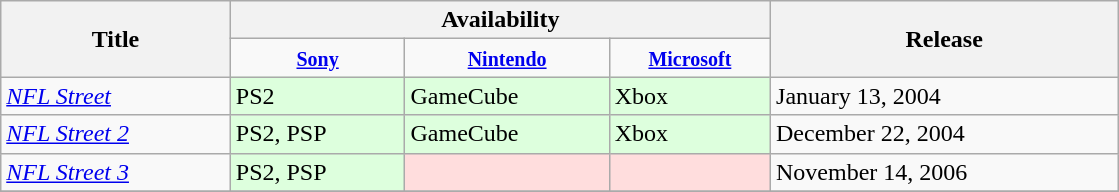<table class="wikitable" border="1" style="width:59%;">
<tr>
<th rowspan="2">Title</th>
<th colspan="3">Availability</th>
<th rowspan="2">Release</th>
</tr>
<tr>
<td align="center"><small><strong><a href='#'>Sony</a></strong></small></td>
<td align="center"><small><strong><a href='#'>Nintendo</a></strong></small></td>
<td align="center"><small><strong><a href='#'>Microsoft</a></strong></small></td>
</tr>
<tr>
<td><em><a href='#'>NFL Street</a></em></td>
<td bgcolor="#ddffdd">PS2</td>
<td bgcolor="#ddffdd">GameCube</td>
<td bgcolor="#ddffdd">Xbox</td>
<td>January 13, 2004</td>
</tr>
<tr>
<td><em><a href='#'>NFL Street 2</a></em></td>
<td bgcolor="#ddffdd">PS2, PSP</td>
<td bgcolor="#ddffdd">GameCube</td>
<td bgcolor="#ddffdd">Xbox</td>
<td>December 22, 2004</td>
</tr>
<tr>
<td><em><a href='#'>NFL Street 3</a></em></td>
<td bgcolor="#ddffdd">PS2, PSP</td>
<td bgcolor="#ffdddd"></td>
<td bgcolor="#ffdddd"></td>
<td>November 14, 2006</td>
</tr>
<tr>
</tr>
</table>
